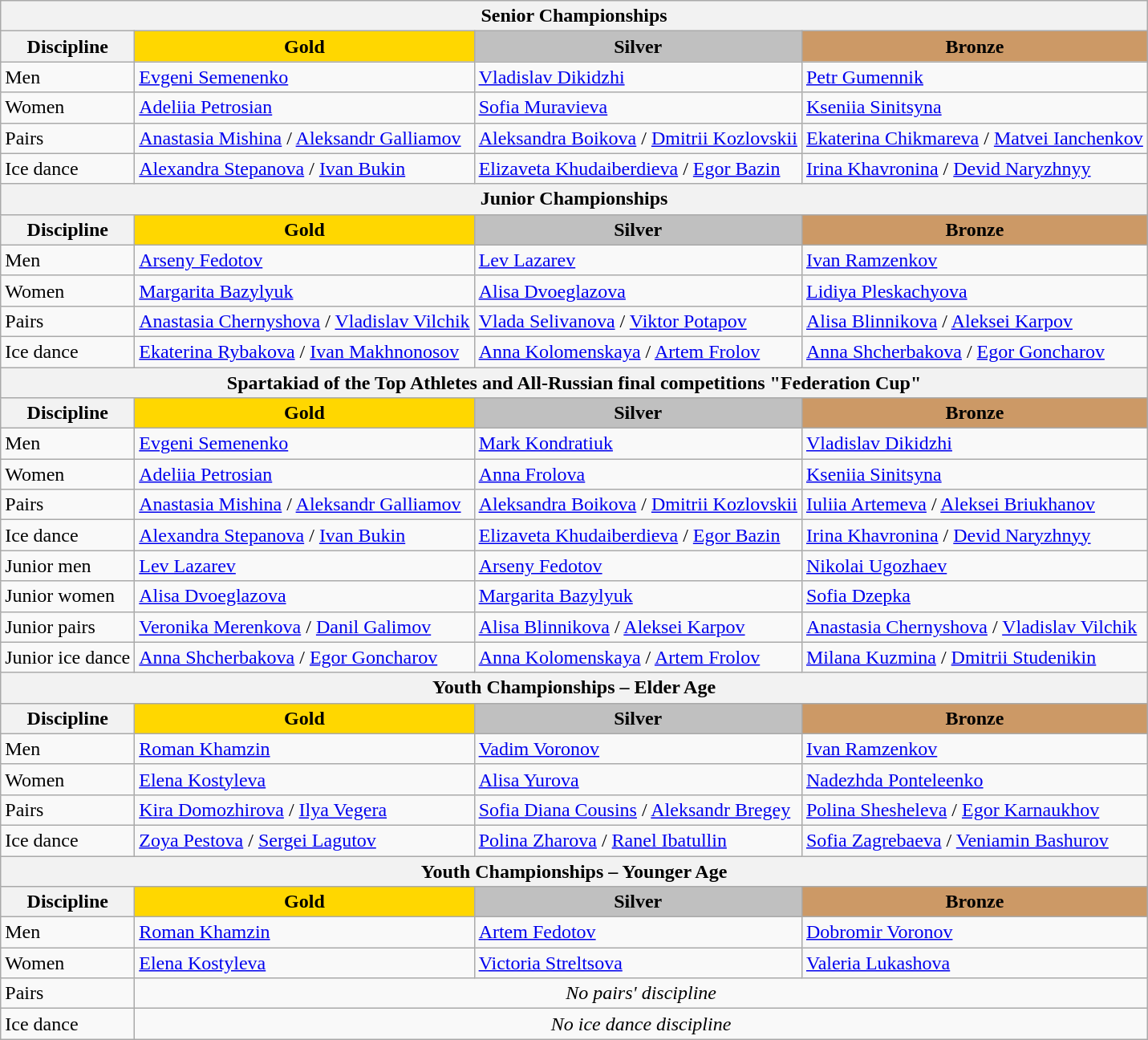<table class="wikitable">
<tr>
<th colspan=4>Senior Championships</th>
</tr>
<tr>
<th>Discipline</th>
<td align=center bgcolor=gold><strong>Gold</strong></td>
<td align=center bgcolor=silver><strong>Silver</strong></td>
<td align=center bgcolor=cc9966><strong>Bronze</strong></td>
</tr>
<tr>
<td>Men</td>
<td><a href='#'>Evgeni Semenenko</a></td>
<td><a href='#'>Vladislav Dikidzhi</a></td>
<td><a href='#'>Petr Gumennik</a></td>
</tr>
<tr>
<td>Women</td>
<td><a href='#'>Adeliia Petrosian</a></td>
<td><a href='#'>Sofia Muravieva</a></td>
<td><a href='#'>Kseniia Sinitsyna</a></td>
</tr>
<tr>
<td>Pairs</td>
<td><a href='#'>Anastasia Mishina</a> / <a href='#'>Aleksandr Galliamov</a></td>
<td><a href='#'>Aleksandra Boikova</a> / <a href='#'>Dmitrii Kozlovskii</a></td>
<td><a href='#'>Ekaterina Chikmareva</a> / <a href='#'>Matvei Ianchenkov</a></td>
</tr>
<tr>
<td>Ice dance</td>
<td><a href='#'>Alexandra Stepanova</a> / <a href='#'>Ivan Bukin</a></td>
<td><a href='#'>Elizaveta Khudaiberdieva</a> / <a href='#'>Egor Bazin</a></td>
<td><a href='#'>Irina Khavronina</a> / <a href='#'>Devid Naryzhnyy</a></td>
</tr>
<tr>
<th colspan=4>Junior Championships</th>
</tr>
<tr>
<th>Discipline</th>
<td align=center bgcolor=gold><strong>Gold</strong></td>
<td align=center bgcolor=silver><strong>Silver</strong></td>
<td align=center bgcolor=cc9966><strong>Bronze</strong></td>
</tr>
<tr>
<td>Men</td>
<td><a href='#'>Arseny Fedotov</a></td>
<td><a href='#'>Lev Lazarev</a></td>
<td><a href='#'>Ivan Ramzenkov</a></td>
</tr>
<tr>
<td>Women</td>
<td><a href='#'>Margarita Bazylyuk</a></td>
<td><a href='#'>Alisa Dvoeglazova</a></td>
<td><a href='#'>Lidiya Pleskachyova</a></td>
</tr>
<tr>
<td>Pairs</td>
<td><a href='#'>Anastasia Chernyshova</a> / <a href='#'>Vladislav Vilchik</a></td>
<td><a href='#'>Vlada Selivanova</a> / <a href='#'>Viktor Potapov</a></td>
<td><a href='#'>Alisa Blinnikova</a> / <a href='#'>Aleksei Karpov</a></td>
</tr>
<tr>
<td>Ice dance</td>
<td><a href='#'>Ekaterina Rybakova</a> / <a href='#'>Ivan Makhnonosov</a></td>
<td><a href='#'>Anna Kolomenskaya</a> / <a href='#'>Artem Frolov</a></td>
<td><a href='#'>Anna Shcherbakova</a> / <a href='#'>Egor Goncharov</a></td>
</tr>
<tr>
<th colspan=4>Spartakiad of the Top Athletes and All-Russian final competitions "Federation Cup"</th>
</tr>
<tr>
<th>Discipline</th>
<td align=center bgcolor=gold><strong>Gold</strong></td>
<td align=center bgcolor=silver><strong>Silver</strong></td>
<td align=center bgcolor=cc9966><strong>Bronze</strong></td>
</tr>
<tr>
<td>Men</td>
<td><a href='#'>Evgeni Semenenko</a></td>
<td><a href='#'>Mark Kondratiuk</a></td>
<td><a href='#'>Vladislav Dikidzhi</a></td>
</tr>
<tr>
<td>Women</td>
<td><a href='#'>Adeliia Petrosian</a></td>
<td><a href='#'>Anna Frolova</a></td>
<td><a href='#'>Kseniia Sinitsyna</a></td>
</tr>
<tr>
<td>Pairs</td>
<td><a href='#'>Anastasia Mishina</a> / <a href='#'>Aleksandr Galliamov</a></td>
<td><a href='#'>Aleksandra Boikova</a> / <a href='#'>Dmitrii Kozlovskii</a></td>
<td><a href='#'>Iuliia Artemeva</a> / <a href='#'>Aleksei Briukhanov</a></td>
</tr>
<tr>
<td>Ice dance</td>
<td><a href='#'>Alexandra Stepanova</a> / <a href='#'>Ivan Bukin</a></td>
<td><a href='#'>Elizaveta Khudaiberdieva</a> / <a href='#'>Egor Bazin</a></td>
<td><a href='#'>Irina Khavronina</a> / <a href='#'>Devid Naryzhnyy</a></td>
</tr>
<tr>
<td>Junior men</td>
<td><a href='#'>Lev Lazarev</a></td>
<td><a href='#'>Arseny Fedotov</a></td>
<td><a href='#'>Nikolai Ugozhaev</a></td>
</tr>
<tr>
<td>Junior women</td>
<td><a href='#'>Alisa Dvoeglazova</a></td>
<td><a href='#'>Margarita Bazylyuk</a></td>
<td><a href='#'>Sofia Dzepka</a></td>
</tr>
<tr>
<td>Junior pairs</td>
<td><a href='#'>Veronika Merenkova</a> / <a href='#'>Danil Galimov</a></td>
<td><a href='#'>Alisa Blinnikova</a> / <a href='#'>Aleksei Karpov</a></td>
<td><a href='#'>Anastasia Chernyshova</a> / <a href='#'>Vladislav Vilchik</a></td>
</tr>
<tr>
<td>Junior ice dance</td>
<td><a href='#'>Anna Shcherbakova</a> / <a href='#'>Egor Goncharov</a></td>
<td><a href='#'>Anna Kolomenskaya</a> / <a href='#'>Artem Frolov</a></td>
<td><a href='#'>Milana Kuzmina</a> / <a href='#'>Dmitrii Studenikin</a></td>
</tr>
<tr>
<th colspan=4>Youth Championships – Elder Age</th>
</tr>
<tr>
<th>Discipline</th>
<td align=center bgcolor=gold><strong>Gold</strong></td>
<td align=center bgcolor=silver><strong>Silver</strong></td>
<td align=center bgcolor=cc9966><strong>Bronze</strong></td>
</tr>
<tr>
<td>Men</td>
<td><a href='#'>Roman Khamzin</a></td>
<td><a href='#'>Vadim Voronov</a></td>
<td><a href='#'>Ivan Ramzenkov</a></td>
</tr>
<tr>
<td>Women</td>
<td><a href='#'>Elena Kostyleva</a></td>
<td><a href='#'>Alisa Yurova</a></td>
<td><a href='#'>Nadezhda Ponteleenko</a></td>
</tr>
<tr>
<td>Pairs</td>
<td><a href='#'>Kira Domozhirova</a> / <a href='#'>Ilya Vegera</a></td>
<td><a href='#'>Sofia Diana Cousins</a> / <a href='#'>Aleksandr Bregey</a></td>
<td><a href='#'>Polina Shesheleva</a> / <a href='#'>Egor Karnaukhov</a></td>
</tr>
<tr>
<td>Ice dance</td>
<td><a href='#'>Zoya Pestova</a> / <a href='#'>Sergei Lagutov</a></td>
<td><a href='#'>Polina Zharova</a> / <a href='#'>Ranel Ibatullin</a></td>
<td><a href='#'>Sofia Zagrebaeva</a> / <a href='#'>Veniamin Bashurov</a></td>
</tr>
<tr>
<th colspan=4>Youth Championships – Younger Age</th>
</tr>
<tr>
<th>Discipline</th>
<td align=center bgcolor=gold><strong>Gold</strong></td>
<td align=center bgcolor=silver><strong>Silver</strong></td>
<td align=center bgcolor=cc9966><strong>Bronze</strong></td>
</tr>
<tr>
<td>Men</td>
<td><a href='#'>Roman Khamzin</a></td>
<td><a href='#'>Artem Fedotov</a></td>
<td><a href='#'>Dobromir Voronov</a></td>
</tr>
<tr>
<td>Women</td>
<td><a href='#'>Elena Kostyleva</a></td>
<td><a href='#'>Victoria Streltsova</a></td>
<td><a href='#'>Valeria Lukashova</a></td>
</tr>
<tr>
<td>Pairs</td>
<td colspan=3 align=center><em>No pairs' discipline</em></td>
</tr>
<tr>
<td>Ice dance</td>
<td colspan=3 align=center><em>No ice dance discipline</em></td>
</tr>
</table>
